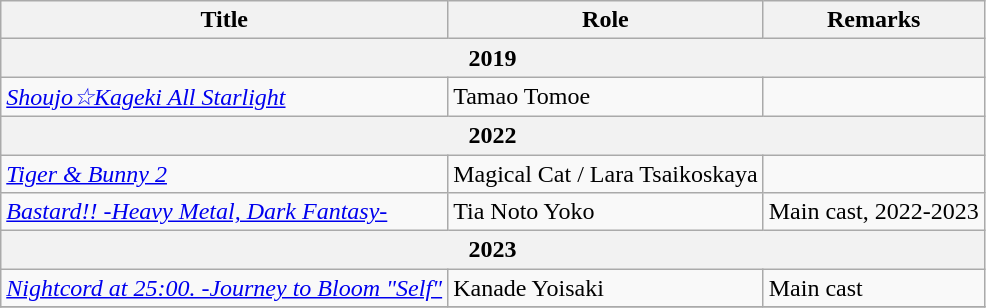<table class="wikitable">
<tr>
<th>Title</th>
<th>Role</th>
<th>Remarks</th>
</tr>
<tr>
<th colspan='3'>2019</th>
</tr>
<tr>
<td><em><a href='#'>Shoujo☆Kageki All Starlight</a></em></td>
<td>Tamao Tomoe</td>
<td></td>
</tr>
<tr>
<th colspan='3'>2022</th>
</tr>
<tr>
<td><em><a href='#'>Tiger & Bunny 2</a></em></td>
<td>Magical Cat / Lara Tsaikoskaya</td>
<td></td>
</tr>
<tr>
<td><em><a href='#'>Bastard!! -Heavy Metal, Dark Fantasy-</a></em></td>
<td>Tia Noto Yoko</td>
<td>Main cast, 2022-2023</td>
</tr>
<tr>
<th colspan='3'>2023</th>
</tr>
<tr>
<td><em><a href='#'>Nightcord at 25:00. -Journey to Bloom "Self"</a></em></td>
<td>Kanade Yoisaki</td>
<td>Main cast</td>
</tr>
<tr>
</tr>
</table>
